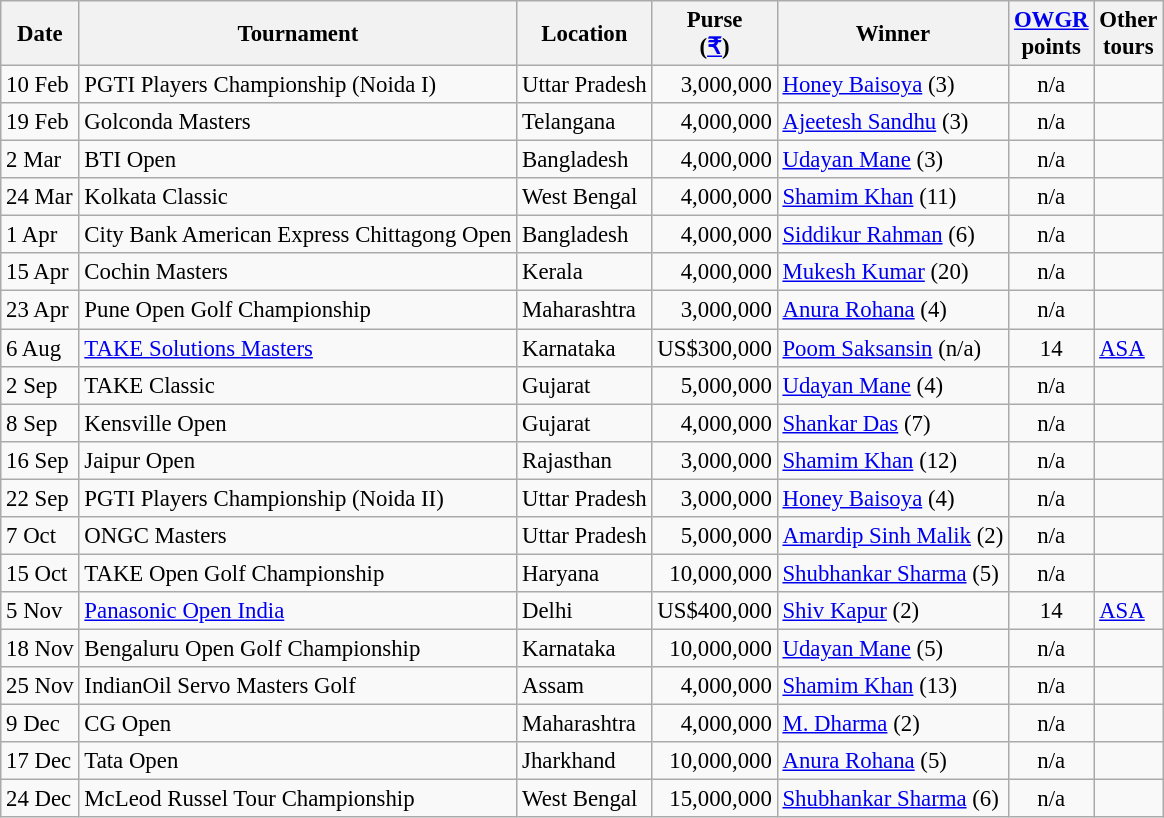<table class="wikitable" style="font-size:95%">
<tr>
<th>Date</th>
<th>Tournament</th>
<th>Location</th>
<th>Purse<br>(<a href='#'>₹</a>)</th>
<th>Winner</th>
<th><a href='#'>OWGR</a><br>points</th>
<th>Other<br>tours</th>
</tr>
<tr>
<td>10 Feb</td>
<td>PGTI Players Championship (Noida I)</td>
<td>Uttar Pradesh</td>
<td align=right>3,000,000</td>
<td> <a href='#'>Honey Baisoya</a> (3)</td>
<td align=center>n/a</td>
<td></td>
</tr>
<tr>
<td>19 Feb</td>
<td>Golconda Masters</td>
<td>Telangana</td>
<td align=right>4,000,000</td>
<td> <a href='#'>Ajeetesh Sandhu</a> (3)</td>
<td align=center>n/a</td>
<td></td>
</tr>
<tr>
<td>2 Mar</td>
<td>BTI Open</td>
<td>Bangladesh</td>
<td align=right>4,000,000</td>
<td> <a href='#'>Udayan Mane</a> (3)</td>
<td align=center>n/a</td>
<td></td>
</tr>
<tr>
<td>24 Mar</td>
<td>Kolkata Classic</td>
<td>West Bengal</td>
<td align=right>4,000,000</td>
<td> <a href='#'>Shamim Khan</a> (11)</td>
<td align=center>n/a</td>
<td></td>
</tr>
<tr>
<td>1 Apr</td>
<td>City Bank American Express Chittagong Open</td>
<td>Bangladesh</td>
<td align=right>4,000,000</td>
<td> <a href='#'>Siddikur Rahman</a> (6)</td>
<td align=center>n/a</td>
<td></td>
</tr>
<tr>
<td>15 Apr</td>
<td>Cochin Masters</td>
<td>Kerala</td>
<td align=right>4,000,000</td>
<td> <a href='#'>Mukesh Kumar</a> (20)</td>
<td align=center>n/a</td>
<td></td>
</tr>
<tr>
<td>23 Apr</td>
<td>Pune Open Golf Championship</td>
<td>Maharashtra</td>
<td align=right>3,000,000</td>
<td> <a href='#'>Anura Rohana</a> (4)</td>
<td align=center>n/a</td>
<td></td>
</tr>
<tr>
<td>6 Aug</td>
<td><a href='#'>TAKE Solutions Masters</a></td>
<td>Karnataka</td>
<td align=right>US$300,000</td>
<td> <a href='#'>Poom Saksansin</a> (n/a)</td>
<td align=center>14</td>
<td><a href='#'>ASA</a></td>
</tr>
<tr>
<td>2 Sep</td>
<td>TAKE Classic</td>
<td>Gujarat</td>
<td align=right>5,000,000</td>
<td> <a href='#'>Udayan Mane</a> (4)</td>
<td align=center>n/a</td>
<td></td>
</tr>
<tr>
<td>8 Sep</td>
<td>Kensville Open</td>
<td>Gujarat</td>
<td align=right>4,000,000</td>
<td> <a href='#'>Shankar Das</a> (7)</td>
<td align=center>n/a</td>
<td></td>
</tr>
<tr>
<td>16 Sep</td>
<td>Jaipur Open</td>
<td>Rajasthan</td>
<td align=right>3,000,000</td>
<td> <a href='#'>Shamim Khan</a> (12)</td>
<td align=center>n/a</td>
<td></td>
</tr>
<tr>
<td>22 Sep</td>
<td>PGTI Players Championship (Noida II)</td>
<td>Uttar Pradesh</td>
<td align=right>3,000,000</td>
<td> <a href='#'>Honey Baisoya</a> (4)</td>
<td align=center>n/a</td>
<td></td>
</tr>
<tr>
<td>7 Oct</td>
<td>ONGC Masters</td>
<td>Uttar Pradesh</td>
<td align=right>5,000,000</td>
<td> <a href='#'>Amardip Sinh Malik</a> (2)</td>
<td align=center>n/a</td>
<td></td>
</tr>
<tr>
<td>15 Oct</td>
<td>TAKE Open Golf Championship</td>
<td>Haryana</td>
<td align=right>10,000,000</td>
<td> <a href='#'>Shubhankar Sharma</a> (5)</td>
<td align=center>n/a</td>
<td></td>
</tr>
<tr>
<td>5 Nov</td>
<td><a href='#'>Panasonic Open India</a></td>
<td>Delhi</td>
<td align=right>US$400,000</td>
<td> <a href='#'>Shiv Kapur</a> (2)</td>
<td align=center>14</td>
<td><a href='#'>ASA</a></td>
</tr>
<tr>
<td>18 Nov</td>
<td>Bengaluru Open Golf Championship</td>
<td>Karnataka</td>
<td align=right>10,000,000</td>
<td> <a href='#'>Udayan Mane</a> (5)</td>
<td align=center>n/a</td>
<td></td>
</tr>
<tr>
<td>25 Nov</td>
<td>IndianOil Servo Masters Golf</td>
<td>Assam</td>
<td align=right>4,000,000</td>
<td> <a href='#'>Shamim Khan</a> (13)</td>
<td align=center>n/a</td>
<td></td>
</tr>
<tr>
<td>9 Dec</td>
<td>CG Open</td>
<td>Maharashtra</td>
<td align=right>4,000,000</td>
<td> <a href='#'>M. Dharma</a> (2)</td>
<td align=center>n/a</td>
<td></td>
</tr>
<tr>
<td>17 Dec</td>
<td>Tata Open</td>
<td>Jharkhand</td>
<td align=right>10,000,000</td>
<td> <a href='#'>Anura Rohana</a> (5)</td>
<td align=center>n/a</td>
<td></td>
</tr>
<tr>
<td>24 Dec</td>
<td>McLeod Russel Tour Championship</td>
<td>West Bengal</td>
<td align=right>15,000,000</td>
<td> <a href='#'>Shubhankar Sharma</a> (6)</td>
<td align=center>n/a</td>
<td></td>
</tr>
</table>
